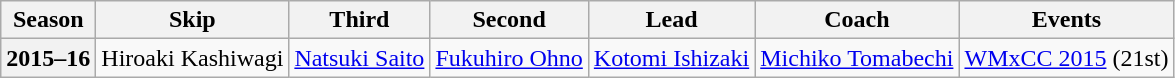<table class="wikitable">
<tr>
<th scope="col">Season</th>
<th scope="col">Skip</th>
<th scope="col">Third</th>
<th scope="col">Second</th>
<th scope="col">Lead</th>
<th scope="col">Coach</th>
<th scope="col">Events</th>
</tr>
<tr>
<th scope="row">2015–16</th>
<td>Hiroaki Kashiwagi</td>
<td><a href='#'>Natsuki Saito</a></td>
<td><a href='#'>Fukuhiro Ohno</a></td>
<td><a href='#'>Kotomi Ishizaki</a></td>
<td><a href='#'>Michiko Tomabechi</a></td>
<td><a href='#'>WMxCC 2015</a> (21st)</td>
</tr>
</table>
